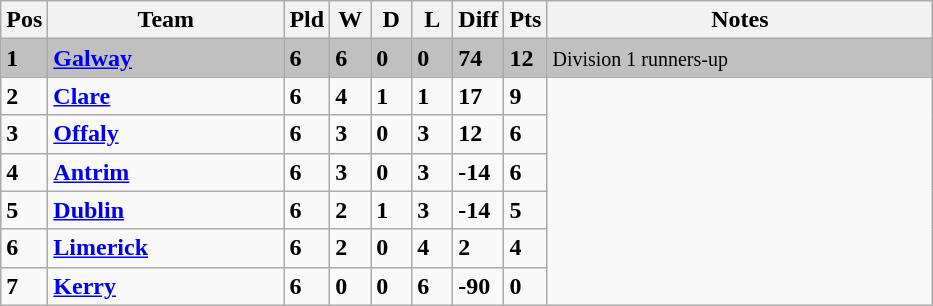<table class="wikitable" style="text-align: centre;">
<tr>
<th width=20>Pos</th>
<th width=150>Team</th>
<th width=20>Pld</th>
<th width=20>W</th>
<th width=20>D</th>
<th width=20>L</th>
<th width=20>Diff</th>
<th width=20>Pts</th>
<th width=250>Notes</th>
</tr>
<tr style="background:silver;">
<td><strong>1</strong></td>
<td align=left><strong> <a href='#'>Galway</a> </strong></td>
<td><strong>6</strong></td>
<td><strong>6</strong></td>
<td><strong>0</strong></td>
<td><strong>0</strong></td>
<td><strong>74</strong></td>
<td><strong>12</strong></td>
<td><small> Division 1 runners-up</small></td>
</tr>
<tr style>
<td><strong>2</strong></td>
<td align=left><strong> <a href='#'>Clare</a> </strong></td>
<td><strong>6</strong></td>
<td><strong>4</strong></td>
<td><strong>1</strong></td>
<td><strong>1</strong></td>
<td><strong>17</strong></td>
<td><strong>9</strong></td>
</tr>
<tr style>
<td><strong>3</strong></td>
<td align=left><strong> <a href='#'>Offaly</a> </strong></td>
<td><strong>6</strong></td>
<td><strong>3</strong></td>
<td><strong>0</strong></td>
<td><strong>3</strong></td>
<td><strong>12</strong></td>
<td><strong>6</strong></td>
</tr>
<tr style>
<td><strong>4</strong></td>
<td align=left><strong> <a href='#'>Antrim</a> </strong></td>
<td><strong>6</strong></td>
<td><strong>3</strong></td>
<td><strong>0</strong></td>
<td><strong>3</strong></td>
<td><strong>-14</strong></td>
<td><strong>6</strong></td>
</tr>
<tr style>
<td><strong>5</strong></td>
<td align=left><strong> <a href='#'>Dublin</a> </strong></td>
<td><strong>6</strong></td>
<td><strong>2</strong></td>
<td><strong>1</strong></td>
<td><strong>3</strong></td>
<td><strong>-14</strong></td>
<td><strong>5</strong></td>
</tr>
<tr style>
<td><strong>6</strong></td>
<td align=left><strong> <a href='#'>Limerick</a> </strong></td>
<td><strong>6</strong></td>
<td><strong>2</strong></td>
<td><strong>0</strong></td>
<td><strong>4</strong></td>
<td><strong>2</strong></td>
<td><strong>4</strong></td>
</tr>
<tr style>
<td><strong>7</strong></td>
<td align=left><strong> <a href='#'>Kerry</a> </strong></td>
<td><strong>6</strong></td>
<td><strong>0</strong></td>
<td><strong>0</strong></td>
<td><strong>6</strong></td>
<td><strong>-90</strong></td>
<td><strong>0</strong></td>
</tr>
</table>
